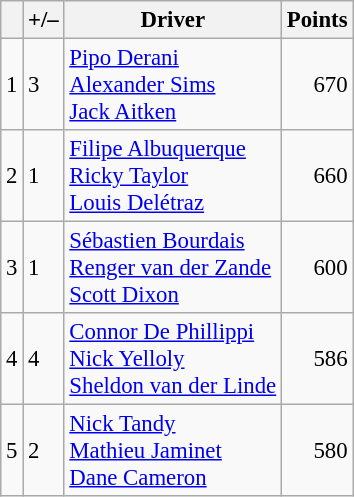<table class="wikitable" style="font-size: 95%;">
<tr>
<th scope="col"></th>
<th scope="col">+/–</th>
<th scope="col">Driver</th>
<th scope="col">Points</th>
</tr>
<tr>
<td align=center>1</td>
<td align="left"> 3</td>
<td> <a href='#'>Pipo Derani</a><br> <a href='#'>Alexander Sims</a><br> <a href='#'>Jack Aitken</a></td>
<td align=right>670</td>
</tr>
<tr>
<td align=center>2</td>
<td align="left"> 1</td>
<td> <a href='#'>Filipe Albuquerque</a><br> <a href='#'>Ricky Taylor</a><br> <a href='#'>Louis Delétraz</a></td>
<td align=right>660</td>
</tr>
<tr>
<td align=center>3</td>
<td align="left"> 1</td>
<td> <a href='#'>Sébastien Bourdais</a><br> <a href='#'>Renger van der Zande</a><br> <a href='#'>Scott Dixon</a></td>
<td align=right>600</td>
</tr>
<tr>
<td align=center>4</td>
<td align="left"> 4</td>
<td> <a href='#'>Connor De Phillippi</a><br> <a href='#'>Nick Yelloly</a><br> <a href='#'>Sheldon van der Linde</a></td>
<td align=right>586</td>
</tr>
<tr>
<td align=center>5</td>
<td align="left"> 2</td>
<td> <a href='#'>Nick Tandy</a><br> <a href='#'>Mathieu Jaminet</a><br> <a href='#'>Dane Cameron</a></td>
<td align=right>580</td>
</tr>
</table>
